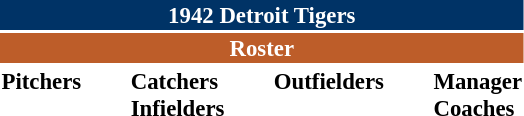<table class="toccolours" style="font-size: 95%;">
<tr>
<th colspan="10" style="background-color: #003366; color: white; text-align: center;">1942 Detroit Tigers</th>
</tr>
<tr>
<td colspan="10" style="background-color: #bd5d29; color: white; text-align: center;"><strong>Roster</strong></td>
</tr>
<tr>
<td valign="top"><strong>Pitchers</strong><br>










</td>
<td width="25px"></td>
<td valign="top"><strong>Catchers</strong><br>



<strong>Infielders</strong>








</td>
<td width="25px"></td>
<td valign="top"><strong>Outfielders</strong><br>




</td>
<td width="25px"></td>
<td valign="top"><strong>Manager</strong><br>
<strong>Coaches</strong>


</td>
</tr>
</table>
